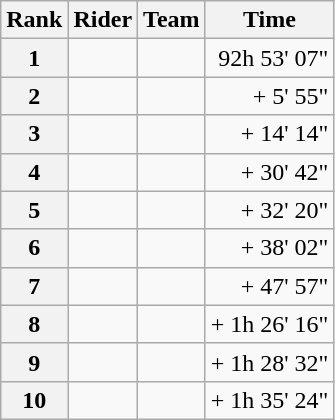<table class="wikitable">
<tr>
<th scope="col">Rank</th>
<th scope="col">Rider</th>
<th scope="col">Team</th>
<th scope="col">Time</th>
</tr>
<tr>
<th scope="row">1</th>
<td></td>
<td></td>
<td style="text-align:right;">92h 53' 07"</td>
</tr>
<tr>
<th scope="row">2</th>
<td> </td>
<td></td>
<td style="text-align:right;">+ 5' 55"</td>
</tr>
<tr>
<th scope="row">3</th>
<td></td>
<td></td>
<td style="text-align:right;">+ 14' 14"</td>
</tr>
<tr>
<th scope="row">4</th>
<td></td>
<td></td>
<td style="text-align:right;">+ 30' 42"</td>
</tr>
<tr>
<th scope="row">5</th>
<td></td>
<td></td>
<td style="text-align:right;">+ 32' 20"</td>
</tr>
<tr>
<th scope="row">6</th>
<td></td>
<td></td>
<td style="text-align:right;">+ 38' 02"</td>
</tr>
<tr>
<th scope="row">7</th>
<td></td>
<td></td>
<td style="text-align:right;">+ 47' 57"</td>
</tr>
<tr>
<th scope="row">8</th>
<td></td>
<td></td>
<td style="text-align:right;">+ 1h 26' 16"</td>
</tr>
<tr>
<th scope="row">9</th>
<td></td>
<td></td>
<td style="text-align:right;">+ 1h 28' 32"</td>
</tr>
<tr>
<th scope="row">10</th>
<td></td>
<td></td>
<td style="text-align:right;">+ 1h 35' 24"</td>
</tr>
</table>
